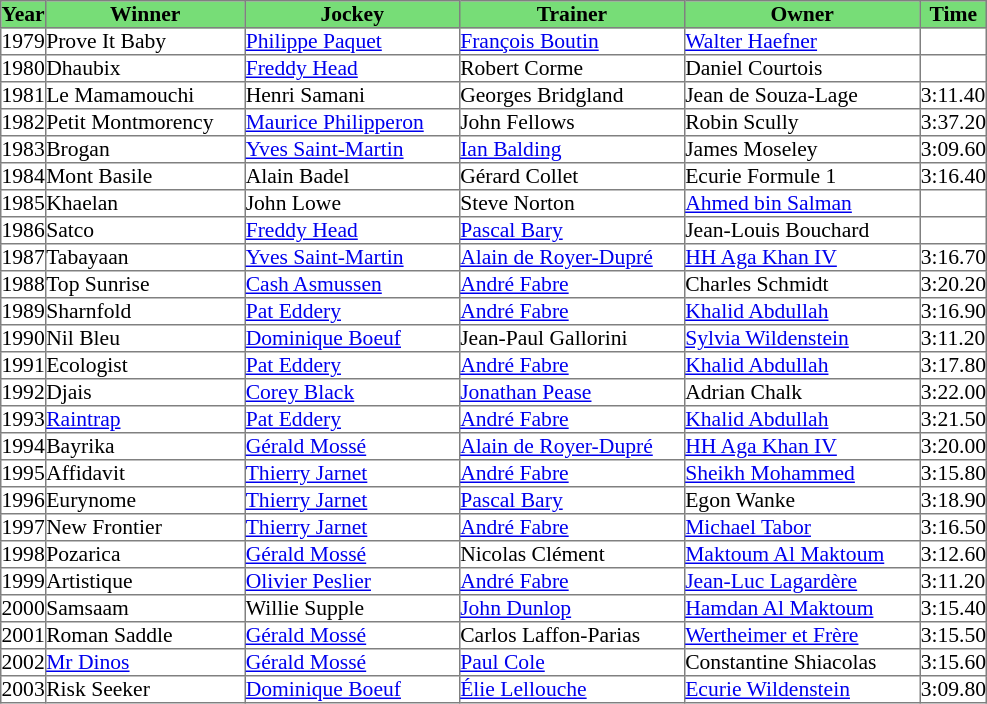<table class = "sortable" | border="1" cellpadding="0" style="border-collapse: collapse; font-size:90%">
<tr bgcolor="#77dd77" align="center">
<th>Year</th>
<th>Winner</th>
<th>Jockey</th>
<th>Trainer</th>
<th>Owner</th>
<th>Time</th>
</tr>
<tr>
<td>1979</td>
<td width=132px>Prove It Baby</td>
<td width=142px><a href='#'>Philippe Paquet</a></td>
<td width=149px><a href='#'>François Boutin</a></td>
<td width=156px><a href='#'>Walter Haefner</a></td>
<td></td>
</tr>
<tr>
<td>1980</td>
<td>Dhaubix</td>
<td><a href='#'>Freddy Head</a></td>
<td>Robert Corme</td>
<td>Daniel Courtois</td>
<td></td>
</tr>
<tr>
<td>1981</td>
<td>Le Mamamouchi</td>
<td>Henri Samani</td>
<td>Georges Bridgland</td>
<td>Jean de Souza-Lage</td>
<td>3:11.40</td>
</tr>
<tr>
<td>1982</td>
<td>Petit Montmorency</td>
<td><a href='#'>Maurice Philipperon</a></td>
<td>John Fellows</td>
<td>Robin Scully</td>
<td>3:37.20</td>
</tr>
<tr>
<td>1983</td>
<td>Brogan</td>
<td><a href='#'>Yves Saint-Martin</a></td>
<td><a href='#'>Ian Balding</a></td>
<td>James Moseley</td>
<td>3:09.60</td>
</tr>
<tr>
<td>1984</td>
<td>Mont Basile</td>
<td>Alain Badel</td>
<td>Gérard Collet</td>
<td>Ecurie Formule 1</td>
<td>3:16.40</td>
</tr>
<tr>
<td>1985</td>
<td>Khaelan</td>
<td>John Lowe</td>
<td>Steve Norton</td>
<td><a href='#'>Ahmed bin Salman</a></td>
<td></td>
</tr>
<tr>
<td>1986</td>
<td>Satco</td>
<td><a href='#'>Freddy Head</a></td>
<td><a href='#'>Pascal Bary</a></td>
<td>Jean-Louis Bouchard</td>
<td></td>
</tr>
<tr>
<td>1987</td>
<td>Tabayaan</td>
<td><a href='#'>Yves Saint-Martin</a></td>
<td><a href='#'>Alain de Royer-Dupré</a></td>
<td><a href='#'>HH Aga Khan IV</a></td>
<td>3:16.70</td>
</tr>
<tr>
<td>1988</td>
<td>Top Sunrise</td>
<td><a href='#'>Cash Asmussen</a></td>
<td><a href='#'>André Fabre</a></td>
<td>Charles Schmidt</td>
<td>3:20.20</td>
</tr>
<tr>
<td>1989</td>
<td>Sharnfold</td>
<td><a href='#'>Pat Eddery</a></td>
<td><a href='#'>André Fabre</a></td>
<td><a href='#'>Khalid Abdullah</a></td>
<td>3:16.90</td>
</tr>
<tr>
<td>1990</td>
<td>Nil Bleu</td>
<td><a href='#'>Dominique Boeuf</a></td>
<td>Jean-Paul Gallorini</td>
<td><a href='#'>Sylvia Wildenstein</a></td>
<td>3:11.20</td>
</tr>
<tr>
<td>1991</td>
<td>Ecologist</td>
<td><a href='#'>Pat Eddery</a></td>
<td><a href='#'>André Fabre</a></td>
<td><a href='#'>Khalid Abdullah</a></td>
<td>3:17.80</td>
</tr>
<tr>
<td>1992</td>
<td>Djais</td>
<td><a href='#'>Corey Black</a></td>
<td><a href='#'>Jonathan Pease</a></td>
<td>Adrian Chalk</td>
<td>3:22.00</td>
</tr>
<tr>
<td>1993</td>
<td><a href='#'>Raintrap</a></td>
<td><a href='#'>Pat Eddery</a></td>
<td><a href='#'>André Fabre</a></td>
<td><a href='#'>Khalid Abdullah</a></td>
<td>3:21.50</td>
</tr>
<tr>
<td>1994</td>
<td>Bayrika</td>
<td><a href='#'>Gérald Mossé</a></td>
<td><a href='#'>Alain de Royer-Dupré</a></td>
<td><a href='#'>HH Aga Khan IV</a></td>
<td>3:20.00</td>
</tr>
<tr>
<td>1995</td>
<td>Affidavit</td>
<td><a href='#'>Thierry Jarnet</a></td>
<td><a href='#'>André Fabre</a></td>
<td><a href='#'>Sheikh Mohammed</a></td>
<td>3:15.80</td>
</tr>
<tr>
<td>1996</td>
<td>Eurynome</td>
<td><a href='#'>Thierry Jarnet</a></td>
<td><a href='#'>Pascal Bary</a></td>
<td>Egon Wanke</td>
<td>3:18.90</td>
</tr>
<tr>
<td>1997</td>
<td>New Frontier</td>
<td><a href='#'>Thierry Jarnet</a></td>
<td><a href='#'>André Fabre</a></td>
<td><a href='#'>Michael Tabor</a></td>
<td>3:16.50</td>
</tr>
<tr>
<td>1998</td>
<td>Pozarica</td>
<td><a href='#'>Gérald Mossé</a></td>
<td>Nicolas Clément</td>
<td><a href='#'>Maktoum Al Maktoum</a></td>
<td>3:12.60</td>
</tr>
<tr>
<td>1999</td>
<td>Artistique</td>
<td><a href='#'>Olivier Peslier</a></td>
<td><a href='#'>André Fabre</a></td>
<td><a href='#'>Jean-Luc Lagardère</a></td>
<td>3:11.20</td>
</tr>
<tr>
<td>2000</td>
<td>Samsaam</td>
<td>Willie Supple</td>
<td><a href='#'>John Dunlop</a></td>
<td><a href='#'>Hamdan Al Maktoum</a></td>
<td>3:15.40</td>
</tr>
<tr>
<td>2001</td>
<td>Roman Saddle</td>
<td><a href='#'>Gérald Mossé</a></td>
<td>Carlos Laffon-Parias</td>
<td><a href='#'>Wertheimer et Frère</a></td>
<td>3:15.50</td>
</tr>
<tr>
<td>2002</td>
<td><a href='#'>Mr Dinos</a></td>
<td><a href='#'>Gérald Mossé</a></td>
<td><a href='#'>Paul Cole</a></td>
<td>Constantine Shiacolas</td>
<td>3:15.60</td>
</tr>
<tr>
<td>2003</td>
<td>Risk Seeker</td>
<td><a href='#'>Dominique Boeuf</a></td>
<td><a href='#'>Élie Lellouche</a></td>
<td><a href='#'>Ecurie Wildenstein</a></td>
<td>3:09.80</td>
</tr>
</table>
